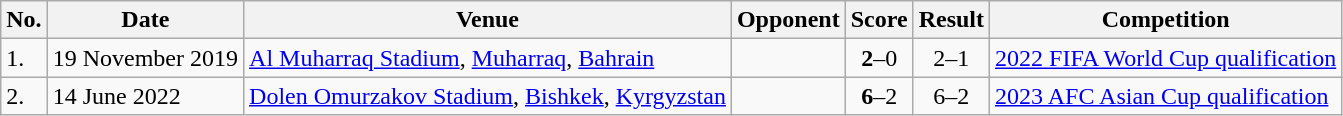<table class="wikitable" style="font-size:100%;">
<tr>
<th>No.</th>
<th>Date</th>
<th>Venue</th>
<th>Opponent</th>
<th>Score</th>
<th>Result</th>
<th>Competition</th>
</tr>
<tr>
<td>1.</td>
<td>19 November 2019</td>
<td><a href='#'>Al Muharraq Stadium</a>, <a href='#'>Muharraq</a>, <a href='#'>Bahrain</a></td>
<td></td>
<td align=center><strong>2</strong>–0</td>
<td align=center>2–1</td>
<td><a href='#'>2022 FIFA World Cup qualification</a></td>
</tr>
<tr>
<td>2.</td>
<td>14 June 2022</td>
<td><a href='#'>Dolen Omurzakov Stadium</a>, <a href='#'>Bishkek</a>, <a href='#'>Kyrgyzstan</a></td>
<td></td>
<td align=center><strong>6</strong>–2</td>
<td align=center>6–2</td>
<td><a href='#'>2023 AFC Asian Cup qualification</a></td>
</tr>
</table>
